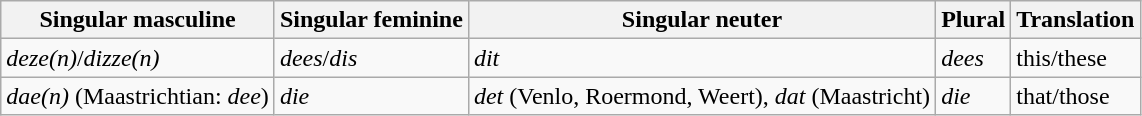<table class="wikitable">
<tr>
<th>Singular masculine</th>
<th>Singular feminine</th>
<th>Singular neuter</th>
<th>Plural</th>
<th>Translation</th>
</tr>
<tr>
<td><em>deze(n)</em>/<em>dizze(n)</em></td>
<td><em>dees</em>/<em>dis</em></td>
<td><em>dit</em></td>
<td><em>dees</em></td>
<td>this/these</td>
</tr>
<tr>
<td><em>dae(n)</em> (Maastrichtian: <em>dee</em>)</td>
<td><em>die</em></td>
<td><em>det</em> (Venlo, Roermond, Weert), <em>dat</em> (Maastricht)</td>
<td><em>die</em></td>
<td>that/those</td>
</tr>
</table>
